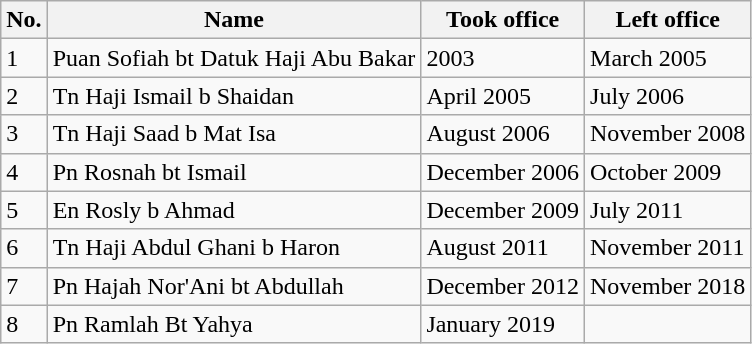<table class="wikitable">
<tr>
<th>No.</th>
<th>Name</th>
<th>Took office</th>
<th>Left office</th>
</tr>
<tr>
<td>1</td>
<td>Puan Sofiah bt Datuk Haji Abu Bakar</td>
<td>2003</td>
<td>March 2005</td>
</tr>
<tr>
<td>2</td>
<td>Tn Haji Ismail b Shaidan</td>
<td>April 2005</td>
<td>July 2006</td>
</tr>
<tr>
<td>3</td>
<td>Tn Haji Saad b Mat Isa</td>
<td>August 2006</td>
<td>November 2008</td>
</tr>
<tr>
<td>4</td>
<td>Pn Rosnah bt Ismail</td>
<td>December 2006</td>
<td>October 2009</td>
</tr>
<tr>
<td>5</td>
<td>En Rosly b Ahmad</td>
<td>December 2009</td>
<td>July 2011</td>
</tr>
<tr>
<td>6</td>
<td>Tn Haji Abdul Ghani b Haron</td>
<td>August 2011</td>
<td>November 2011</td>
</tr>
<tr>
<td>7</td>
<td>Pn Hajah Nor'Ani bt Abdullah</td>
<td>December 2012</td>
<td>November 2018</td>
</tr>
<tr>
<td>8</td>
<td>Pn Ramlah Bt Yahya</td>
<td>January 2019</td>
<td></td>
</tr>
</table>
